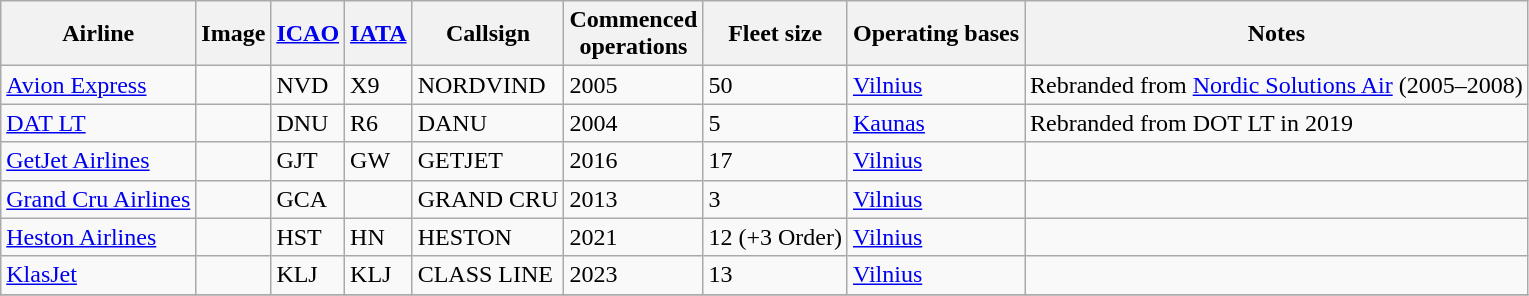<table class="wikitable">
<tr valign="middle">
<th>Airline</th>
<th>Image</th>
<th><a href='#'>ICAO</a></th>
<th><a href='#'>IATA</a></th>
<th>Callsign</th>
<th>Commenced<br>operations</th>
<th><strong>Fleet size</strong></th>
<th><strong>Operating bases</strong></th>
<th>Notes</th>
</tr>
<tr>
<td><a href='#'>Avion Express</a></td>
<td></td>
<td>NVD</td>
<td>X9</td>
<td>NORDVIND</td>
<td>2005</td>
<td>50</td>
<td><a href='#'>Vilnius</a></td>
<td>Rebranded from <a href='#'>Nordic Solutions Air</a> (2005–2008)</td>
</tr>
<tr>
<td><a href='#'>DAT LT</a></td>
<td></td>
<td>DNU</td>
<td>R6</td>
<td>DANU</td>
<td>2004</td>
<td>5</td>
<td><a href='#'>Kaunas</a></td>
<td>Rebranded from DOT LT in 2019</td>
</tr>
<tr>
<td><a href='#'>GetJet Airlines</a></td>
<td></td>
<td>GJT</td>
<td>GW</td>
<td>GETJET</td>
<td>2016</td>
<td>17</td>
<td><a href='#'>Vilnius</a></td>
<td></td>
</tr>
<tr>
<td><a href='#'>Grand Cru Airlines</a></td>
<td></td>
<td>GCA</td>
<td></td>
<td>GRAND CRU</td>
<td>2013</td>
<td>3</td>
<td><a href='#'>Vilnius</a></td>
<td></td>
</tr>
<tr>
<td><a href='#'>Heston Airlines</a></td>
<td></td>
<td>HST</td>
<td>HN</td>
<td>HESTON</td>
<td>2021</td>
<td>12 (+3 Order)</td>
<td><a href='#'>Vilnius</a></td>
<td></td>
</tr>
<tr>
<td><a href='#'>KlasJet</a></td>
<td></td>
<td>KLJ</td>
<td>KLJ</td>
<td>CLASS LINE</td>
<td>2023</td>
<td>13</td>
<td><a href='#'>Vilnius</a></td>
<td></td>
</tr>
<tr>
</tr>
</table>
